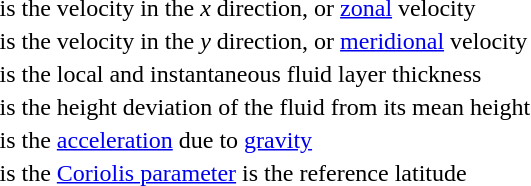<table>
<tr>
<td></td>
<td>is the velocity in the <em>x</em> direction, or <a href='#'>zonal</a> velocity</td>
</tr>
<tr valign="top">
<td></td>
<td>is the velocity in the <em>y</em> direction, or <a href='#'>meridional</a> velocity</td>
</tr>
<tr valign="top">
<td></td>
<td>is the local and instantaneous fluid layer thickness</td>
</tr>
<tr valign="top">
<td></td>
<td>is the height deviation of the fluid from its mean height</td>
</tr>
<tr valign="top">
<td></td>
<td>is the <a href='#'>acceleration</a> due to <a href='#'>gravity</a></td>
</tr>
<tr valign="top">
<td></td>
<td>is the <a href='#'>Coriolis parameter</a> is the reference latitude</td>
</tr>
</table>
